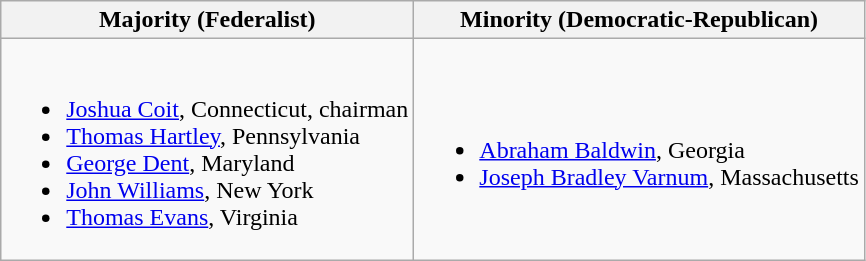<table class=wikitable>
<tr>
<th>Majority (Federalist)</th>
<th>Minority (Democratic-Republican)</th>
</tr>
<tr>
<td><br><ul><li><a href='#'>Joshua Coit</a>, Connecticut, chairman</li><li><a href='#'>Thomas Hartley</a>, Pennsylvania</li><li><a href='#'>George Dent</a>, Maryland</li><li><a href='#'>John Williams</a>, New York</li><li><a href='#'>Thomas Evans</a>, Virginia</li></ul></td>
<td><br><ul><li><a href='#'>Abraham Baldwin</a>, Georgia</li><li><a href='#'>Joseph Bradley Varnum</a>, Massachusetts</li></ul></td>
</tr>
</table>
